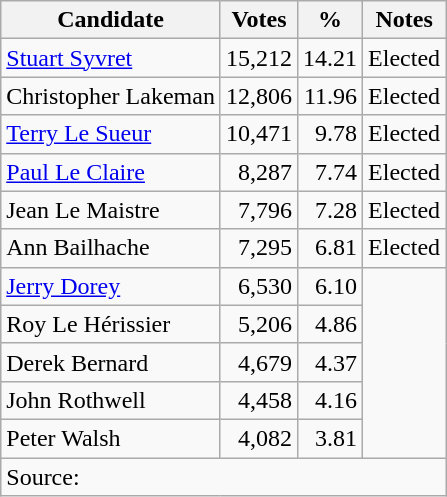<table class=wikitable style=text-align:right>
<tr>
<th>Candidate</th>
<th>Votes</th>
<th>%</th>
<th>Notes</th>
</tr>
<tr>
<td align=left><a href='#'>Stuart Syvret</a></td>
<td>15,212</td>
<td>14.21</td>
<td align=left>Elected</td>
</tr>
<tr>
<td align=left>Christopher Lakeman</td>
<td>12,806</td>
<td>11.96</td>
<td align=left>Elected</td>
</tr>
<tr>
<td align=left><a href='#'>Terry Le Sueur</a></td>
<td>10,471</td>
<td>9.78</td>
<td align=left>Elected</td>
</tr>
<tr>
<td align=left><a href='#'>Paul Le Claire</a></td>
<td>8,287</td>
<td>7.74</td>
<td align=left>Elected</td>
</tr>
<tr>
<td align=left>Jean Le Maistre</td>
<td>7,796</td>
<td>7.28</td>
<td align=left>Elected</td>
</tr>
<tr>
<td align=left>Ann Bailhache</td>
<td>7,295</td>
<td>6.81</td>
<td align=left>Elected</td>
</tr>
<tr>
<td align=left><a href='#'>Jerry Dorey</a></td>
<td>6,530</td>
<td>6.10</td>
</tr>
<tr>
<td align=left>Roy Le Hérissier</td>
<td>5,206</td>
<td>4.86</td>
</tr>
<tr>
<td align=left>Derek Bernard</td>
<td>4,679</td>
<td>4.37</td>
</tr>
<tr>
<td align=left>John Rothwell</td>
<td>4,458</td>
<td>4.16</td>
</tr>
<tr>
<td align=left>Peter Walsh</td>
<td>4,082</td>
<td>3.81</td>
</tr>
<tr>
<td align=left colspan=4>Source:</td>
</tr>
</table>
